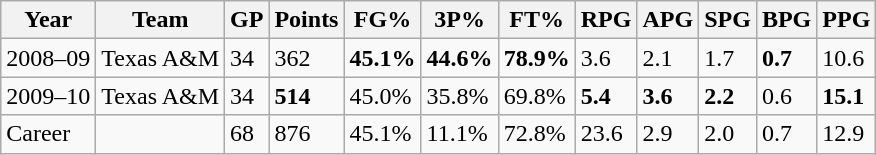<table class="wikitable">
<tr>
<th>Year</th>
<th>Team</th>
<th>GP</th>
<th>Points</th>
<th>FG%</th>
<th>3P%</th>
<th>FT%</th>
<th>RPG</th>
<th>APG</th>
<th>SPG</th>
<th>BPG</th>
<th>PPG</th>
</tr>
<tr>
<td>2008–09</td>
<td>Texas A&M</td>
<td>34</td>
<td>362</td>
<td><strong>45.1%</strong></td>
<td><strong>44.6%</strong></td>
<td><strong>78.9%</strong></td>
<td>3.6</td>
<td>2.1</td>
<td>1.7</td>
<td><strong>0.7</strong></td>
<td>10.6</td>
</tr>
<tr>
<td>2009–10</td>
<td>Texas A&M</td>
<td>34</td>
<td><strong>514</strong></td>
<td>45.0%</td>
<td>35.8%</td>
<td>69.8%</td>
<td><strong>5.4</strong></td>
<td><strong>3.6</strong></td>
<td><strong>2.2</strong></td>
<td>0.6</td>
<td><strong>15.1</strong></td>
</tr>
<tr>
<td>Career</td>
<td></td>
<td>68</td>
<td>876</td>
<td>45.1%</td>
<td>11.1%</td>
<td>72.8%</td>
<td>23.6</td>
<td>2.9</td>
<td>2.0</td>
<td>0.7</td>
<td>12.9</td>
</tr>
</table>
